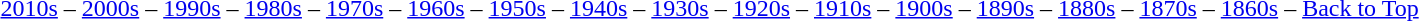<table class="toccolours" align="left">
<tr>
<td><br><a href='#'>2010s</a> – <a href='#'>2000s</a> – <a href='#'>1990s</a> – <a href='#'>1980s</a> – <a href='#'>1970s</a> – <a href='#'>1960s</a> – <a href='#'>1950s</a> – <a href='#'>1940s</a> – <a href='#'>1930s</a> – <a href='#'>1920s</a> – <a href='#'>1910s</a> – <a href='#'>1900s</a> – <a href='#'>1890s</a> – <a href='#'>1880s</a> – <a href='#'>1870s</a> – <a href='#'>1860s</a> – <a href='#'>Back to Top</a></td>
</tr>
</table>
